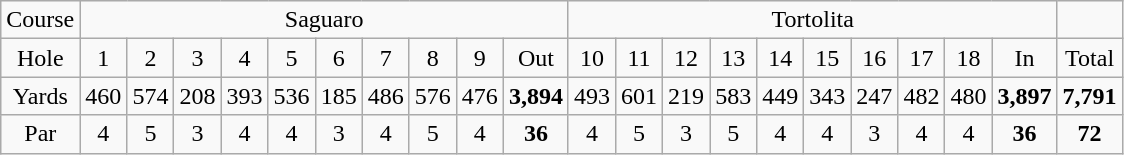<table class="wikitable" style="text-align:center">
<tr>
<td>Course</td>
<td colspan=10>Saguaro</td>
<td colspan=10>Tortolita</td>
<td></td>
</tr>
<tr>
<td>Hole</td>
<td>1</td>
<td>2</td>
<td>3</td>
<td>4</td>
<td>5</td>
<td>6</td>
<td>7</td>
<td>8</td>
<td>9</td>
<td>Out</td>
<td>10</td>
<td>11</td>
<td>12</td>
<td>13</td>
<td>14</td>
<td>15</td>
<td>16</td>
<td>17</td>
<td>18</td>
<td>In</td>
<td>Total </td>
</tr>
<tr>
<td>Yards</td>
<td>460</td>
<td>574</td>
<td>208</td>
<td>393</td>
<td>536</td>
<td>185</td>
<td>486</td>
<td>576</td>
<td>476</td>
<td><strong>3,894</strong></td>
<td>493</td>
<td>601</td>
<td>219</td>
<td>583</td>
<td>449</td>
<td>343</td>
<td>247</td>
<td>482</td>
<td>480</td>
<td><strong>3,897</strong></td>
<td><strong>7,791</strong></td>
</tr>
<tr>
<td>Par</td>
<td>4</td>
<td>5</td>
<td>3</td>
<td>4</td>
<td>4</td>
<td>3</td>
<td>4</td>
<td>5</td>
<td>4</td>
<td><strong>36</strong></td>
<td>4</td>
<td>5</td>
<td>3</td>
<td>5</td>
<td>4</td>
<td>4</td>
<td>3</td>
<td>4</td>
<td>4</td>
<td><strong>36</strong></td>
<td><strong>72</strong></td>
</tr>
</table>
